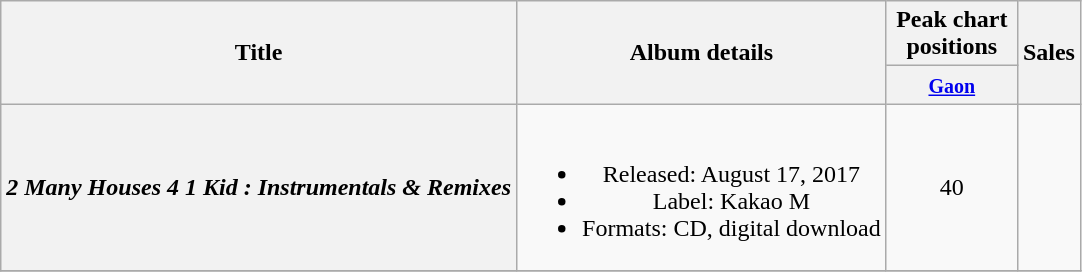<table class="wikitable plainrowheaders" style="text-align:center;">
<tr>
<th scope="col" rowspan="2">Title</th>
<th scope="col" rowspan="2">Album details</th>
<th scope="col" colspan="1" style="width:5em;">Peak chart positions</th>
<th scope="col" rowspan="2">Sales</th>
</tr>
<tr>
<th><small><a href='#'>Gaon</a></small><br></th>
</tr>
<tr>
<th scope="row"><em>2 Many Houses 4 1 Kid : Instrumentals & Remixes</em></th>
<td><br><ul><li>Released: August 17, 2017</li><li>Label: Kakao M</li><li>Formats: CD, digital download</li></ul></td>
<td>40</td>
<td></td>
</tr>
<tr>
</tr>
</table>
